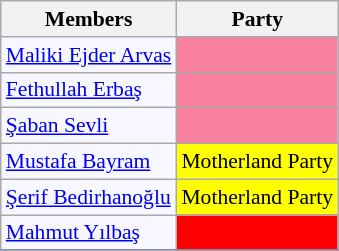<table class=wikitable style="border:1px solid #8888aa; background-color:#f7f8ff; padding:0px; font-size:90%;">
<tr>
<th>Members</th>
<th>Party</th>
</tr>
<tr>
<td><a href='#'>Maliki Ejder Arvas</a></td>
<td style="background: #F7819F"></td>
</tr>
<tr>
<td><a href='#'>Fethullah Erbaş</a></td>
<td style="background: #F7819F"></td>
</tr>
<tr>
<td><a href='#'>Şaban Sevli</a></td>
<td style="background: #F7819F"></td>
</tr>
<tr>
<td><a href='#'>Mustafa Bayram</a></td>
<td style="background: #ffff00">Motherland Party</td>
</tr>
<tr>
<td><a href='#'>Şerif Bedirhanoğlu</a></td>
<td style="background: #ffff00">Motherland Party</td>
</tr>
<tr>
<td><a href='#'>Mahmut Yılbaş</a></td>
<td style="background: #ff0000"></td>
</tr>
<tr>
</tr>
</table>
